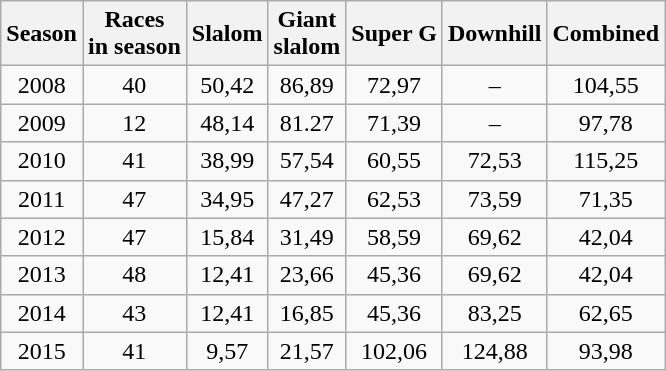<table class=wikitable style="text-align:center">
<tr>
<th>Season</th>
<th>Races<br> in season</th>
<th>Slalom</th>
<th>Giant<br>slalom</th>
<th>Super G</th>
<th>Downhill</th>
<th>Combined</th>
</tr>
<tr>
<td>2008</td>
<td>40</td>
<td>50,42</td>
<td>86,89</td>
<td>72,97</td>
<td>–</td>
<td>104,55</td>
</tr>
<tr>
<td>2009</td>
<td>12</td>
<td>48,14</td>
<td>81.27</td>
<td>71,39</td>
<td>–</td>
<td>97,78</td>
</tr>
<tr>
<td>2010</td>
<td>41</td>
<td>38,99</td>
<td>57,54</td>
<td>60,55</td>
<td>72,53</td>
<td>115,25</td>
</tr>
<tr>
<td>2011</td>
<td>47</td>
<td>34,95</td>
<td>47,27</td>
<td>62,53</td>
<td>73,59</td>
<td>71,35</td>
</tr>
<tr>
<td>2012</td>
<td>47</td>
<td>15,84</td>
<td>31,49</td>
<td>58,59</td>
<td>69,62</td>
<td>42,04</td>
</tr>
<tr>
<td>2013</td>
<td>48</td>
<td>12,41</td>
<td>23,66</td>
<td>45,36</td>
<td>69,62</td>
<td>42,04</td>
</tr>
<tr>
<td>2014</td>
<td>43</td>
<td>12,41</td>
<td>16,85</td>
<td>45,36</td>
<td>83,25</td>
<td>62,65</td>
</tr>
<tr>
<td>2015</td>
<td>41</td>
<td>9,57</td>
<td>21,57</td>
<td>102,06</td>
<td>124,88</td>
<td>93,98</td>
</tr>
</table>
